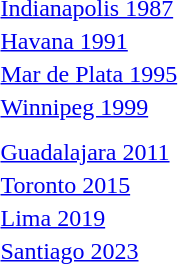<table>
<tr>
<td><a href='#'>Indianapolis 1987</a></td>
<td></td>
<td></td>
<td></td>
</tr>
<tr>
<td><a href='#'>Havana 1991</a></td>
<td></td>
<td></td>
<td></td>
</tr>
<tr>
<td><a href='#'>Mar de Plata 1995</a></td>
<td></td>
<td></td>
<td></td>
</tr>
<tr>
<td><a href='#'>Winnipeg 1999</a></td>
<td></td>
<td></td>
<td></td>
</tr>
<tr>
<td></td>
<td></td>
<td></td>
<td></td>
</tr>
<tr>
<td></td>
<td></td>
<td></td>
<td></td>
</tr>
<tr>
<td><a href='#'>Guadalajara 2011</a></td>
<td></td>
<td></td>
<td></td>
</tr>
<tr>
<td><a href='#'>Toronto 2015</a></td>
<td></td>
<td></td>
<td></td>
</tr>
<tr>
<td><a href='#'>Lima 2019</a></td>
<td></td>
<td></td>
<td></td>
</tr>
<tr>
<td><a href='#'>Santiago 2023</a></td>
<td></td>
<td></td>
<td></td>
</tr>
</table>
